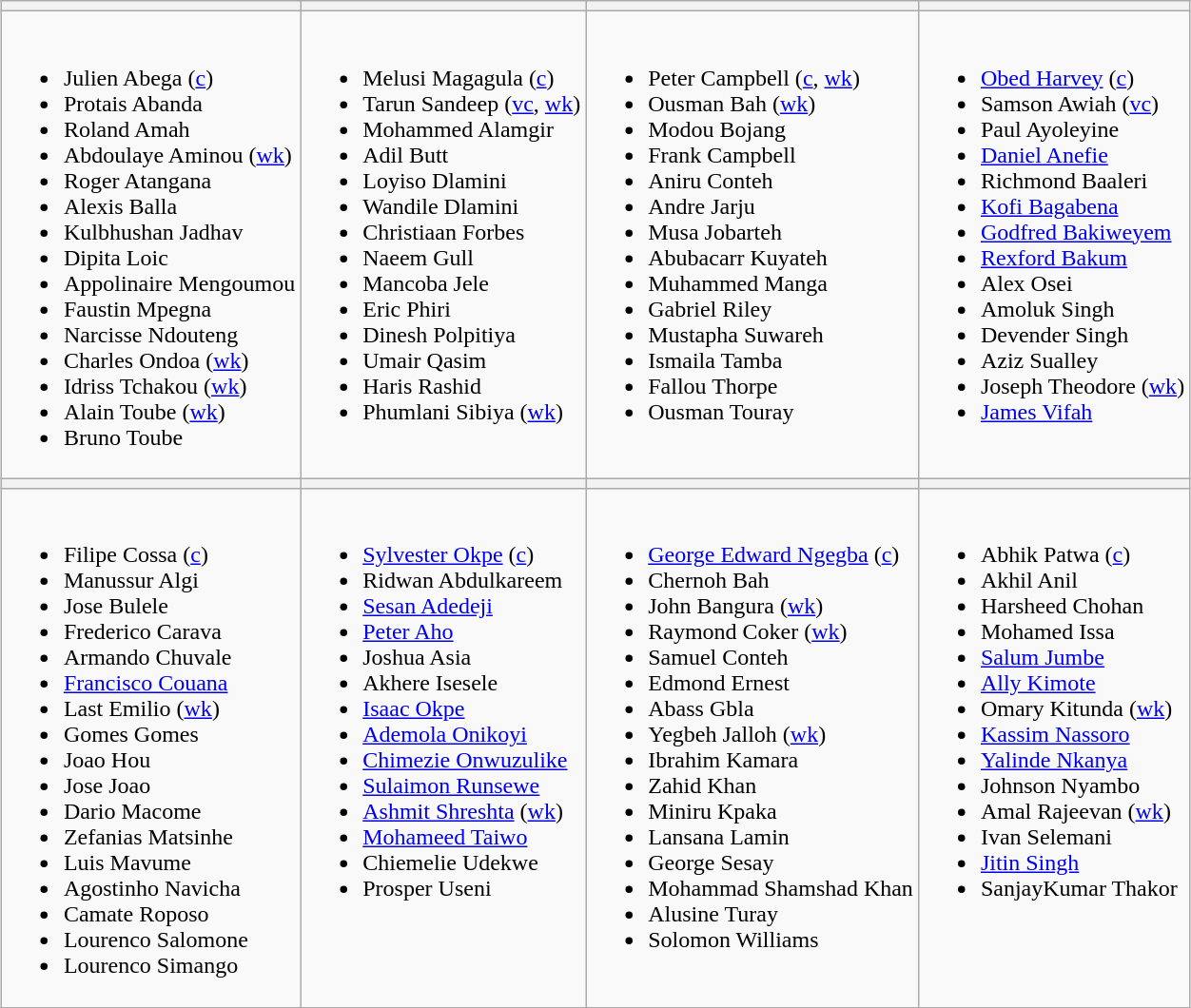<table class="wikitable" style="text-align:left; margin:auto">
<tr>
<th></th>
<th></th>
<th></th>
<th></th>
</tr>
<tr>
<td valign=top><br><ul><li>Julien Abega (<a href='#'>c</a>)</li><li>Protais Abanda</li><li>Roland Amah</li><li>Abdoulaye Aminou (<a href='#'>wk</a>)</li><li>Roger Atangana</li><li>Alexis Balla</li><li>Kulbhushan Jadhav</li><li>Dipita Loic</li><li>Appolinaire Mengoumou</li><li>Faustin Mpegna</li><li>Narcisse Ndouteng</li><li>Charles Ondoa (<a href='#'>wk</a>)</li><li>Idriss Tchakou (<a href='#'>wk</a>)</li><li>Alain Toube (<a href='#'>wk</a>)</li><li>Bruno Toube</li></ul></td>
<td valign=top><br><ul><li>Melusi Magagula (<a href='#'>c</a>)</li><li>Tarun Sandeep (<a href='#'>vc</a>, <a href='#'>wk</a>)</li><li>Mohammed Alamgir</li><li>Adil Butt</li><li>Loyiso Dlamini</li><li>Wandile Dlamini</li><li>Christiaan Forbes</li><li>Naeem Gull</li><li>Mancoba Jele</li><li>Eric Phiri</li><li>Dinesh Polpitiya</li><li>Umair Qasim</li><li>Haris Rashid</li><li>Phumlani Sibiya (<a href='#'>wk</a>)</li></ul></td>
<td valign=top><br><ul><li>Peter Campbell (<a href='#'>c</a>, <a href='#'>wk</a>)</li><li>Ousman Bah (<a href='#'>wk</a>)</li><li>Modou Bojang</li><li>Frank Campbell</li><li>Aniru Conteh</li><li>Andre Jarju</li><li>Musa Jobarteh</li><li>Abubacarr Kuyateh</li><li>Muhammed Manga</li><li>Gabriel Riley</li><li>Mustapha Suwareh</li><li>Ismaila Tamba</li><li>Fallou Thorpe</li><li>Ousman Touray</li></ul></td>
<td valign=top><br><ul><li><a href='#'>Obed Harvey</a> (<a href='#'>c</a>)</li><li>Samson Awiah (<a href='#'>vc</a>)</li><li>Paul Ayoleyine</li><li><a href='#'>Daniel Anefie</a></li><li>Richmond Baaleri</li><li><a href='#'>Kofi Bagabena</a></li><li><a href='#'>Godfred Bakiweyem</a></li><li><a href='#'>Rexford Bakum</a></li><li>Alex Osei</li><li>Amoluk Singh</li><li>Devender Singh</li><li>Aziz Sualley</li><li>Joseph Theodore (<a href='#'>wk</a>)</li><li><a href='#'>James Vifah</a></li></ul></td>
</tr>
<tr>
<th></th>
<th></th>
<th></th>
<th></th>
</tr>
<tr>
<td valign=top><br><ul><li>Filipe Cossa (<a href='#'>c</a>)</li><li>Manussur Algi</li><li>Jose Bulele</li><li>Frederico Carava</li><li>Armando Chuvale</li><li><a href='#'>Francisco Couana</a></li><li>Last Emilio (<a href='#'>wk</a>)</li><li>Gomes Gomes</li><li>Joao Hou</li><li>Jose Joao</li><li>Dario Macome</li><li>Zefanias Matsinhe</li><li>Luis Mavume</li><li>Agostinho Navicha</li><li>Camate Roposo</li><li>Lourenco Salomone</li><li>Lourenco Simango</li></ul></td>
<td valign=top><br><ul><li><a href='#'>Sylvester Okpe</a> (<a href='#'>c</a>)</li><li>Ridwan Abdulkareem</li><li><a href='#'>Sesan Adedeji</a></li><li><a href='#'>Peter Aho</a></li><li>Joshua Asia</li><li>Akhere Isesele</li><li><a href='#'>Isaac Okpe</a></li><li><a href='#'>Ademola Onikoyi</a></li><li><a href='#'>Chimezie Onwuzulike</a></li><li><a href='#'>Sulaimon Runsewe</a></li><li><a href='#'>Ashmit Shreshta</a> (<a href='#'>wk</a>)</li><li><a href='#'>Mohameed Taiwo</a></li><li>Chiemelie Udekwe</li><li>Prosper Useni</li></ul></td>
<td valign=top><br><ul><li><a href='#'>George Edward Ngegba</a> (<a href='#'>c</a>)</li><li>Chernoh Bah</li><li>John Bangura (<a href='#'>wk</a>)</li><li>Raymond Coker (<a href='#'>wk</a>)</li><li>Samuel Conteh</li><li>Edmond Ernest</li><li>Abass Gbla</li><li>Yegbeh Jalloh (<a href='#'>wk</a>)</li><li>Ibrahim Kamara</li><li>Zahid Khan</li><li>Miniru Kpaka</li><li>Lansana Lamin</li><li>George Sesay</li><li>Mohammad Shamshad Khan</li><li>Alusine Turay</li><li>Solomon Williams</li></ul></td>
<td valign=top><br><ul><li>Abhik Patwa (<a href='#'>c</a>)</li><li>Akhil Anil</li><li>Harsheed Chohan</li><li>Mohamed Issa</li><li><a href='#'>Salum Jumbe</a></li><li><a href='#'>Ally Kimote</a></li><li>Omary Kitunda (<a href='#'>wk</a>)</li><li><a href='#'>Kassim Nassoro</a></li><li><a href='#'>Yalinde Nkanya</a></li><li>Johnson Nyambo</li><li>Amal Rajeevan (<a href='#'>wk</a>)</li><li>Ivan Selemani</li><li><a href='#'>Jitin Singh</a></li><li>SanjayKumar Thakor</li></ul></td>
</tr>
</table>
